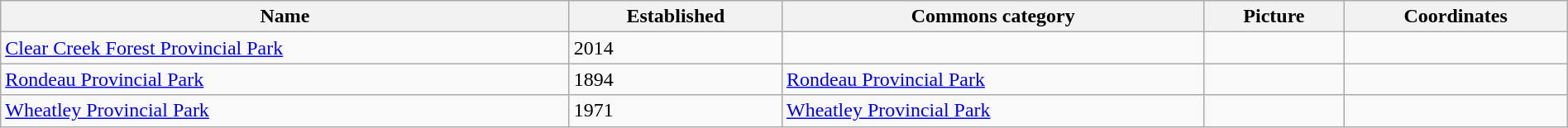<table class='wikitable sortable' style='width:100%'>
<tr>
<th>Name</th>
<th>Established</th>
<th>Commons category</th>
<th>Picture</th>
<th>Coordinates</th>
</tr>
<tr>
<td><a href='#'>Clear Creek Forest Provincial Park</a></td>
<td>2014</td>
<td></td>
<td></td>
<td></td>
</tr>
<tr>
<td><a href='#'>Rondeau Provincial Park</a></td>
<td>1894</td>
<td><a href='#'>Rondeau Provincial Park</a></td>
<td></td>
<td></td>
</tr>
<tr>
<td><a href='#'>Wheatley Provincial Park</a></td>
<td>1971</td>
<td><a href='#'>Wheatley Provincial Park</a></td>
<td></td>
<td></td>
</tr>
</table>
